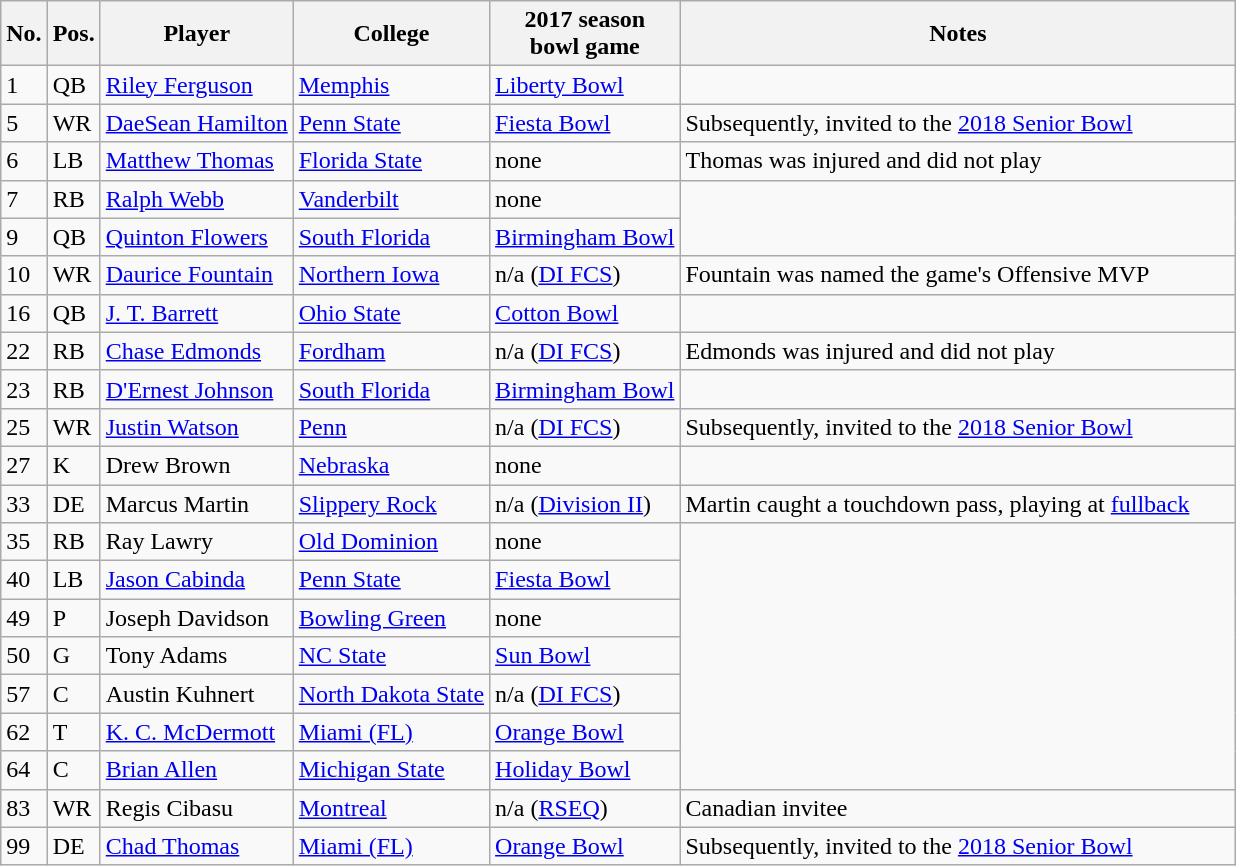<table class="wikitable mw-collapsible">
<tr>
<th>No.</th>
<th>Pos.</th>
<th>Player</th>
<th>College</th>
<th>2017 season<br>bowl game</th>
<th style="width: 45%;">Notes</th>
</tr>
<tr>
<td>1</td>
<td>QB</td>
<td><a href='#'>Riley Ferguson</a></td>
<td><a href='#'>Memphis</a></td>
<td><a href='#'>Liberty Bowl</a></td>
</tr>
<tr>
<td>5</td>
<td>WR</td>
<td><a href='#'>DaeSean Hamilton</a></td>
<td><a href='#'>Penn State</a></td>
<td><a href='#'>Fiesta Bowl</a></td>
<td>Subsequently, invited to the <a href='#'>2018 Senior Bowl</a></td>
</tr>
<tr>
<td>6</td>
<td>LB</td>
<td><a href='#'>Matthew Thomas</a></td>
<td><a href='#'>Florida State</a></td>
<td>none</td>
<td>Thomas was injured and did not play</td>
</tr>
<tr>
<td>7</td>
<td>RB</td>
<td><a href='#'>Ralph Webb</a></td>
<td><a href='#'>Vanderbilt</a></td>
<td>none</td>
</tr>
<tr>
<td>9</td>
<td>QB</td>
<td><a href='#'>Quinton Flowers</a></td>
<td><a href='#'>South Florida</a></td>
<td><a href='#'>Birmingham Bowl</a></td>
</tr>
<tr>
<td>10</td>
<td>WR</td>
<td><a href='#'>Daurice Fountain</a></td>
<td><a href='#'>Northern Iowa</a></td>
<td>n/a (<a href='#'>DI FCS</a>)</td>
<td>Fountain was named the game's Offensive MVP</td>
</tr>
<tr>
<td>16</td>
<td>QB</td>
<td><a href='#'>J. T. Barrett</a></td>
<td><a href='#'>Ohio State</a></td>
<td><a href='#'>Cotton Bowl</a></td>
</tr>
<tr>
<td>22</td>
<td>RB</td>
<td><a href='#'>Chase Edmonds</a></td>
<td><a href='#'>Fordham</a></td>
<td>n/a (<a href='#'>DI FCS</a>)</td>
<td>Edmonds was injured and did not play</td>
</tr>
<tr>
<td>23</td>
<td>RB</td>
<td><a href='#'>D'Ernest Johnson</a></td>
<td><a href='#'>South Florida</a></td>
<td><a href='#'>Birmingham Bowl</a></td>
</tr>
<tr>
<td>25</td>
<td>WR</td>
<td><a href='#'>Justin Watson</a></td>
<td><a href='#'>Penn</a></td>
<td>n/a (<a href='#'>DI FCS</a>)</td>
<td>Subsequently, invited to the <a href='#'>2018 Senior Bowl</a></td>
</tr>
<tr>
<td>27</td>
<td>K</td>
<td>Drew Brown</td>
<td><a href='#'>Nebraska</a></td>
<td>none</td>
</tr>
<tr>
<td>33</td>
<td>DE</td>
<td>Marcus Martin</td>
<td><a href='#'>Slippery Rock</a></td>
<td>n/a (<a href='#'>Division II</a>)</td>
<td>Martin caught a touchdown pass, playing at <a href='#'>fullback</a></td>
</tr>
<tr>
<td>35</td>
<td>RB</td>
<td>Ray Lawry</td>
<td><a href='#'>Old Dominion</a></td>
<td>none</td>
</tr>
<tr>
<td>40</td>
<td>LB</td>
<td><a href='#'>Jason Cabinda</a></td>
<td><a href='#'>Penn State</a></td>
<td><a href='#'>Fiesta Bowl</a></td>
</tr>
<tr>
<td>49</td>
<td>P</td>
<td>Joseph Davidson</td>
<td><a href='#'>Bowling Green</a></td>
<td>none</td>
</tr>
<tr>
<td>50</td>
<td>G</td>
<td>Tony Adams</td>
<td><a href='#'>NC State</a></td>
<td><a href='#'>Sun Bowl</a></td>
</tr>
<tr>
<td>57</td>
<td>C</td>
<td>Austin Kuhnert</td>
<td><a href='#'>North Dakota State</a></td>
<td>n/a (<a href='#'>DI FCS</a>)</td>
</tr>
<tr>
<td>62</td>
<td>T</td>
<td><a href='#'>K. C. McDermott</a></td>
<td><a href='#'>Miami (FL)</a></td>
<td><a href='#'>Orange Bowl</a></td>
</tr>
<tr>
<td>64</td>
<td>C</td>
<td><a href='#'>Brian Allen</a></td>
<td><a href='#'>Michigan State</a></td>
<td><a href='#'>Holiday Bowl</a></td>
</tr>
<tr>
<td>83</td>
<td>WR</td>
<td>Regis Cibasu</td>
<td><a href='#'>Montreal</a></td>
<td>n/a (<a href='#'>RSEQ</a>)</td>
<td>Canadian invitee</td>
</tr>
<tr>
<td>99</td>
<td>DE</td>
<td><a href='#'>Chad Thomas</a></td>
<td><a href='#'>Miami (FL)</a></td>
<td><a href='#'>Orange Bowl</a></td>
<td>Subsequently, invited to the <a href='#'>2018 Senior Bowl</a></td>
</tr>
</table>
